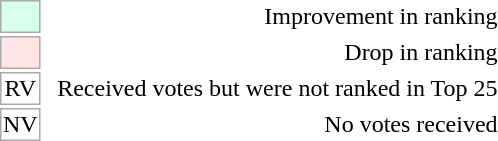<table style="text-align:right" style="font-size:90%; border:1px solid #aaaaaa; white-space:nowrap; background:#eeeeee;">
<tr>
<td style="background:#d8ffeb; width:20px; border:1px solid #aaaaaa;"> </td>
<td rowspan="5"> </td>
<td>Improvement in ranking</td>
</tr>
<tr>
<td style="background:#ffe6e6; width:20px; border:1px solid #aaaaaa;"> </td>
<td>Drop in ranking</td>
</tr>
<tr>
<td style="text-align:center; width:20px; border:1px solid #aaaaaa; background:white;">RV</td>
<td>Received votes but were not ranked in Top 25</td>
</tr>
<tr>
<td style="text-align:center; width:20px; border:1px solid #aaaaaa; background:white;">NV</td>
<td>No votes received</td>
</tr>
</table>
